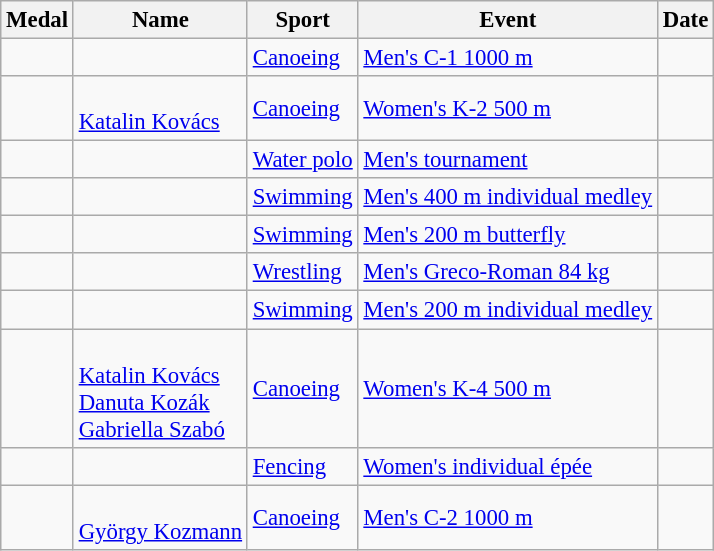<table class="wikitable sortable"  style="font-size:95%">
<tr>
<th>Medal</th>
<th>Name</th>
<th>Sport</th>
<th>Event</th>
<th>Date</th>
</tr>
<tr>
<td></td>
<td></td>
<td><a href='#'>Canoeing</a></td>
<td><a href='#'>Men's C-1 1000 m</a></td>
<td></td>
</tr>
<tr>
<td></td>
<td><br><a href='#'>Katalin Kovács</a></td>
<td><a href='#'>Canoeing</a></td>
<td><a href='#'>Women's K-2 500 m</a></td>
<td></td>
</tr>
<tr>
<td></td>
<td><br></td>
<td><a href='#'>Water polo</a></td>
<td><a href='#'>Men's tournament</a></td>
<td></td>
</tr>
<tr>
<td></td>
<td></td>
<td><a href='#'>Swimming</a></td>
<td><a href='#'>Men's 400 m individual medley</a></td>
<td></td>
</tr>
<tr>
<td></td>
<td></td>
<td><a href='#'>Swimming</a></td>
<td><a href='#'>Men's 200 m butterfly</a></td>
<td></td>
</tr>
<tr>
<td></td>
<td></td>
<td><a href='#'>Wrestling</a></td>
<td><a href='#'>Men's Greco-Roman 84 kg</a></td>
<td></td>
</tr>
<tr>
<td></td>
<td></td>
<td><a href='#'>Swimming</a></td>
<td><a href='#'>Men's 200 m individual medley</a></td>
<td></td>
</tr>
<tr>
<td></td>
<td><br><a href='#'>Katalin Kovács</a><br><a href='#'>Danuta Kozák</a><br><a href='#'>Gabriella Szabó</a></td>
<td><a href='#'>Canoeing</a></td>
<td><a href='#'>Women's K-4 500 m</a></td>
<td></td>
</tr>
<tr>
<td></td>
<td></td>
<td><a href='#'>Fencing</a></td>
<td><a href='#'>Women's individual épée</a></td>
<td></td>
</tr>
<tr>
<td></td>
<td><br><a href='#'>György Kozmann</a></td>
<td><a href='#'>Canoeing</a></td>
<td><a href='#'>Men's C-2 1000 m</a></td>
<td></td>
</tr>
</table>
